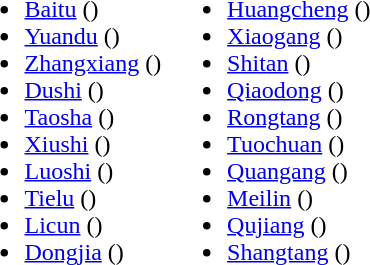<table>
<tr>
<td valign="top"><br><ul><li><a href='#'>Baitu</a> ()</li><li><a href='#'>Yuandu</a> ()</li><li><a href='#'>Zhangxiang</a> ()</li><li><a href='#'>Dushi</a> ()</li><li><a href='#'>Taosha</a> ()</li><li><a href='#'>Xiushi</a> ()</li><li><a href='#'>Luoshi</a> ()</li><li><a href='#'>Tielu</a> ()</li><li><a href='#'>Licun</a> ()</li><li><a href='#'>Dongjia</a> ()</li></ul></td>
<td valign="top"><br><ul><li><a href='#'>Huangcheng</a> ()</li><li><a href='#'>Xiaogang</a> ()</li><li><a href='#'>Shitan</a> ()</li><li><a href='#'>Qiaodong</a> ()</li><li><a href='#'>Rongtang</a> ()</li><li><a href='#'>Tuochuan</a> ()</li><li><a href='#'>Quangang</a> ()</li><li><a href='#'>Meilin</a> ()</li><li><a href='#'>Qujiang</a> ()</li><li><a href='#'>Shangtang</a> ()</li></ul></td>
</tr>
</table>
